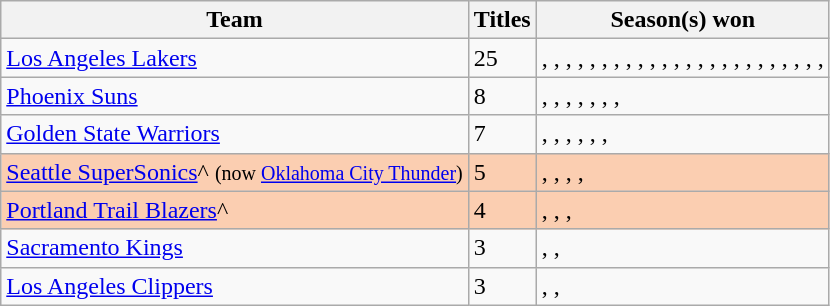<table class="wikitable sortable">
<tr>
<th>Team</th>
<th>Titles</th>
<th>Season(s) won</th>
</tr>
<tr>
<td><a href='#'>Los Angeles Lakers</a></td>
<td>25</td>
<td>, , , , , , , , , , , , , , , , , , , , , , , , </td>
</tr>
<tr>
<td><a href='#'>Phoenix Suns</a></td>
<td>8</td>
<td>, , , , , , , </td>
</tr>
<tr>
<td><a href='#'>Golden State Warriors</a></td>
<td>7</td>
<td>, , , , , , </td>
</tr>
<tr>
<td bgcolor=#FBCEB1><a href='#'>Seattle SuperSonics</a>^ <small>(now <a href='#'>Oklahoma City Thunder</a>)</small></td>
<td bgcolor=#FBCEB1>5</td>
<td bgcolor=#FBCEB1>, , , , </td>
</tr>
<tr>
<td bgcolor=#FBCEB1><a href='#'>Portland Trail Blazers</a>^</td>
<td bgcolor=#FBCEB1>4</td>
<td bgcolor=#FBCEB1>, , , </td>
</tr>
<tr>
<td><a href='#'>Sacramento Kings</a></td>
<td>3</td>
<td>, , </td>
</tr>
<tr>
<td><a href='#'>Los Angeles Clippers</a></td>
<td>3</td>
<td>, , </td>
</tr>
</table>
